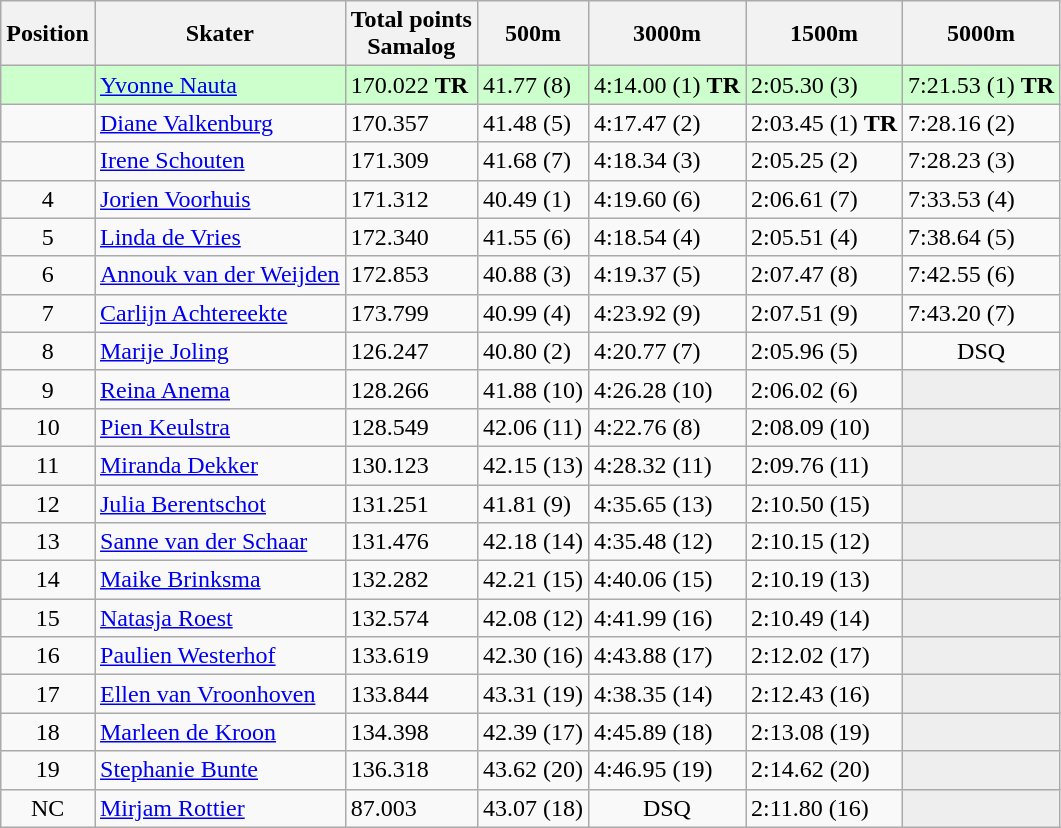<table class="wikitable">
<tr>
<th>Position</th>
<th>Skater</th>
<th>Total points <br> Samalog</th>
<th>500m</th>
<th>3000m</th>
<th>1500m</th>
<th>5000m</th>
</tr>
<tr bgcolor=ccffcc>
<td style="text-align:center"></td>
<td><a href='#'>Yvonne Nauta</a></td>
<td>170.022 <strong>TR</strong></td>
<td>41.77 (8)</td>
<td>4:14.00 (1) <strong>TR</strong></td>
<td>2:05.30 (3)</td>
<td>7:21.53 (1) <strong>TR</strong></td>
</tr>
<tr>
<td style="text-align:center"></td>
<td><a href='#'>Diane Valkenburg</a></td>
<td>170.357</td>
<td>41.48 (5)</td>
<td>4:17.47 (2)</td>
<td>2:03.45 (1) <strong>TR</strong></td>
<td>7:28.16 (2)</td>
</tr>
<tr>
<td style="text-align:center"></td>
<td><a href='#'>Irene Schouten</a></td>
<td>171.309</td>
<td>41.68 (7)</td>
<td>4:18.34 (3)</td>
<td>2:05.25 (2)</td>
<td>7:28.23 (3)</td>
</tr>
<tr>
<td style="text-align:center">4</td>
<td><a href='#'>Jorien Voorhuis</a></td>
<td>171.312</td>
<td>40.49 (1)</td>
<td>4:19.60 (6)</td>
<td>2:06.61 (7)</td>
<td>7:33.53 (4)</td>
</tr>
<tr>
<td style="text-align:center">5</td>
<td><a href='#'>Linda de Vries</a></td>
<td>172.340</td>
<td>41.55 (6)</td>
<td>4:18.54 (4)</td>
<td>2:05.51 (4)</td>
<td>7:38.64 (5)</td>
</tr>
<tr>
<td style="text-align:center">6</td>
<td><a href='#'>Annouk van der Weijden</a></td>
<td>172.853</td>
<td>40.88 (3)</td>
<td>4:19.37 (5)</td>
<td>2:07.47 (8)</td>
<td>7:42.55 (6)</td>
</tr>
<tr>
<td style="text-align:center">7</td>
<td><a href='#'>Carlijn Achtereekte</a></td>
<td>173.799</td>
<td>40.99 (4)</td>
<td>4:23.92 (9)</td>
<td>2:07.51 (9)</td>
<td>7:43.20 (7)</td>
</tr>
<tr>
<td style="text-align:center">8</td>
<td><a href='#'>Marije Joling</a></td>
<td>126.247</td>
<td>40.80 (2)</td>
<td>4:20.77 (7)</td>
<td>2:05.96 (5)</td>
<td style="text-align:center">DSQ</td>
</tr>
<tr>
<td style="text-align:center">9</td>
<td><a href='#'>Reina Anema</a></td>
<td>128.266</td>
<td>41.88 (10)</td>
<td>4:26.28 (10)</td>
<td>2:06.02 (6)</td>
<td bgcolor=#EEEEEE></td>
</tr>
<tr>
<td style="text-align:center">10</td>
<td><a href='#'>Pien Keulstra</a></td>
<td>128.549</td>
<td>42.06 (11)</td>
<td>4:22.76 (8)</td>
<td>2:08.09 (10)</td>
<td bgcolor=#EEEEEE></td>
</tr>
<tr>
<td style="text-align:center">11</td>
<td><a href='#'>Miranda Dekker</a></td>
<td>130.123</td>
<td>42.15 (13)</td>
<td>4:28.32 (11)</td>
<td>2:09.76 (11)</td>
<td bgcolor=#EEEEEE></td>
</tr>
<tr>
<td style="text-align:center">12</td>
<td><a href='#'>Julia Berentschot</a></td>
<td>131.251</td>
<td>41.81 (9)</td>
<td>4:35.65 (13)</td>
<td>2:10.50 (15)</td>
<td bgcolor=#EEEEEE></td>
</tr>
<tr>
<td style="text-align:center">13</td>
<td><a href='#'>Sanne van der Schaar</a></td>
<td>131.476</td>
<td>42.18 (14)</td>
<td>4:35.48 (12)</td>
<td>2:10.15 (12)</td>
<td bgcolor=#EEEEEE></td>
</tr>
<tr>
<td style="text-align:center">14</td>
<td><a href='#'>Maike Brinksma</a></td>
<td>132.282</td>
<td>42.21 (15)</td>
<td>4:40.06 (15)</td>
<td>2:10.19 (13)</td>
<td bgcolor=#EEEEEE></td>
</tr>
<tr>
<td style="text-align:center">15</td>
<td><a href='#'>Natasja Roest</a></td>
<td>132.574</td>
<td>42.08 (12)</td>
<td>4:41.99 (16)</td>
<td>2:10.49 (14)</td>
<td bgcolor=#EEEEEE></td>
</tr>
<tr>
<td style="text-align:center">16</td>
<td><a href='#'>Paulien Westerhof</a></td>
<td>133.619</td>
<td>42.30 (16)</td>
<td>4:43.88 (17)</td>
<td>2:12.02 (17)</td>
<td bgcolor=#EEEEEE></td>
</tr>
<tr>
<td style="text-align:center">17</td>
<td><a href='#'>Ellen van Vroonhoven</a></td>
<td>133.844</td>
<td>43.31 (19)</td>
<td>4:38.35 (14)</td>
<td>2:12.43 (16)</td>
<td bgcolor=#EEEEEE></td>
</tr>
<tr>
<td style="text-align:center">18</td>
<td><a href='#'>Marleen de Kroon</a></td>
<td>134.398</td>
<td>42.39 (17)</td>
<td>4:45.89 (18)</td>
<td>2:13.08 (19)</td>
<td bgcolor=#EEEEEE></td>
</tr>
<tr>
<td style="text-align:center">19</td>
<td><a href='#'>Stephanie Bunte</a></td>
<td>136.318</td>
<td>43.62 (20)</td>
<td>4:46.95 (19)</td>
<td>2:14.62 (20)</td>
<td bgcolor=#EEEEEE></td>
</tr>
<tr>
<td style="text-align:center">NC</td>
<td><a href='#'>Mirjam Rottier</a></td>
<td>87.003</td>
<td>43.07 (18)</td>
<td style="text-align:center">DSQ</td>
<td>2:11.80 (16)</td>
<td bgcolor=#EEEEEE></td>
</tr>
</table>
